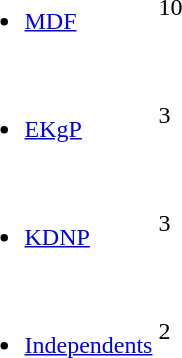<table>
<tr>
<td><br><ul><li><a href='#'>MDF</a></li></ul></td>
<td><div>10</div></td>
</tr>
<tr>
<td><br><ul><li><a href='#'>EKgP</a></li></ul></td>
<td><div>3</div></td>
</tr>
<tr>
<td><br><ul><li><a href='#'>KDNP</a></li></ul></td>
<td><div>3</div></td>
</tr>
<tr>
<td><br><ul><li><a href='#'>Independents</a></li></ul></td>
<td><div>2</div></td>
</tr>
</table>
